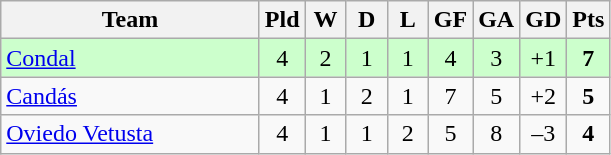<table class="wikitable" style="text-align: center;">
<tr>
<th width=165>Team</th>
<th width=20>Pld</th>
<th width=20>W</th>
<th width=20>D</th>
<th width=20>L</th>
<th width=20>GF</th>
<th width=20>GA</th>
<th width=20>GD</th>
<th width=20>Pts</th>
</tr>
<tr bgcolor=#ccffcc>
<td align=left><a href='#'>Condal</a></td>
<td>4</td>
<td>2</td>
<td>1</td>
<td>1</td>
<td>4</td>
<td>3</td>
<td>+1</td>
<td><strong>7</strong></td>
</tr>
<tr>
<td align=left><a href='#'>Candás</a></td>
<td>4</td>
<td>1</td>
<td>2</td>
<td>1</td>
<td>7</td>
<td>5</td>
<td>+2</td>
<td><strong>5</strong></td>
</tr>
<tr>
<td align=left><a href='#'>Oviedo Vetusta</a></td>
<td>4</td>
<td>1</td>
<td>1</td>
<td>2</td>
<td>5</td>
<td>8</td>
<td>–3</td>
<td><strong>4</strong></td>
</tr>
</table>
